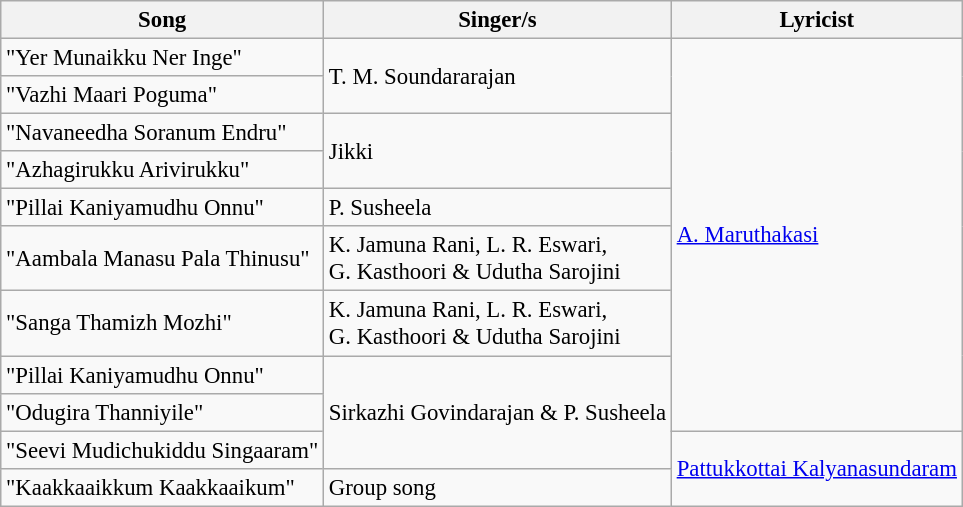<table class="wikitable" style="font-size:95%;">
<tr>
<th>Song</th>
<th>Singer/s</th>
<th>Lyricist</th>
</tr>
<tr>
<td>"Yer Munaikku Ner Inge"</td>
<td rowspan=2>T. M. Soundararajan</td>
<td rowspan=9><a href='#'>A. Maruthakasi</a></td>
</tr>
<tr>
<td>"Vazhi Maari Poguma"</td>
</tr>
<tr>
<td>"Navaneedha Soranum Endru"</td>
<td rowspan=2>Jikki</td>
</tr>
<tr>
<td>"Azhagirukku Arivirukku"</td>
</tr>
<tr>
<td>"Pillai Kaniyamudhu Onnu"</td>
<td>P. Susheela</td>
</tr>
<tr>
<td>"Aambala Manasu Pala Thinusu"</td>
<td>K. Jamuna Rani, L. R. Eswari,<br>G. Kasthoori & Udutha Sarojini</td>
</tr>
<tr>
<td>"Sanga Thamizh Mozhi"</td>
<td>K. Jamuna Rani, L. R. Eswari,<br>G. Kasthoori & Udutha Sarojini</td>
</tr>
<tr>
<td>"Pillai Kaniyamudhu Onnu"</td>
<td rowspan=3>Sirkazhi Govindarajan & P. Susheela</td>
</tr>
<tr>
<td>"Odugira Thanniyile"</td>
</tr>
<tr>
<td>"Seevi Mudichukiddu Singaaram"</td>
<td rowspan=2><a href='#'>Pattukkottai Kalyanasundaram</a></td>
</tr>
<tr>
<td>"Kaakkaaikkum Kaakkaaikum"</td>
<td>Group song</td>
</tr>
</table>
